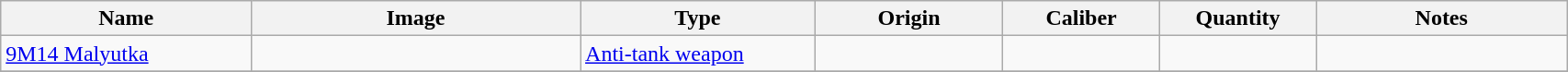<table class="wikitable" style="width:90%;">
<tr>
<th width=16%>Name</th>
<th width=21%>Image</th>
<th width=15%>Type</th>
<th width=12%>Origin</th>
<th width=10%>Caliber</th>
<th width=10%>Quantity</th>
<th width=26%>Notes</th>
</tr>
<tr>
<td><a href='#'>9M14 Malyutka</a></td>
<td></td>
<td><a href='#'>Anti-tank weapon</a></td>
<td></td>
<td></td>
<td></td>
<td></td>
</tr>
<tr>
</tr>
</table>
